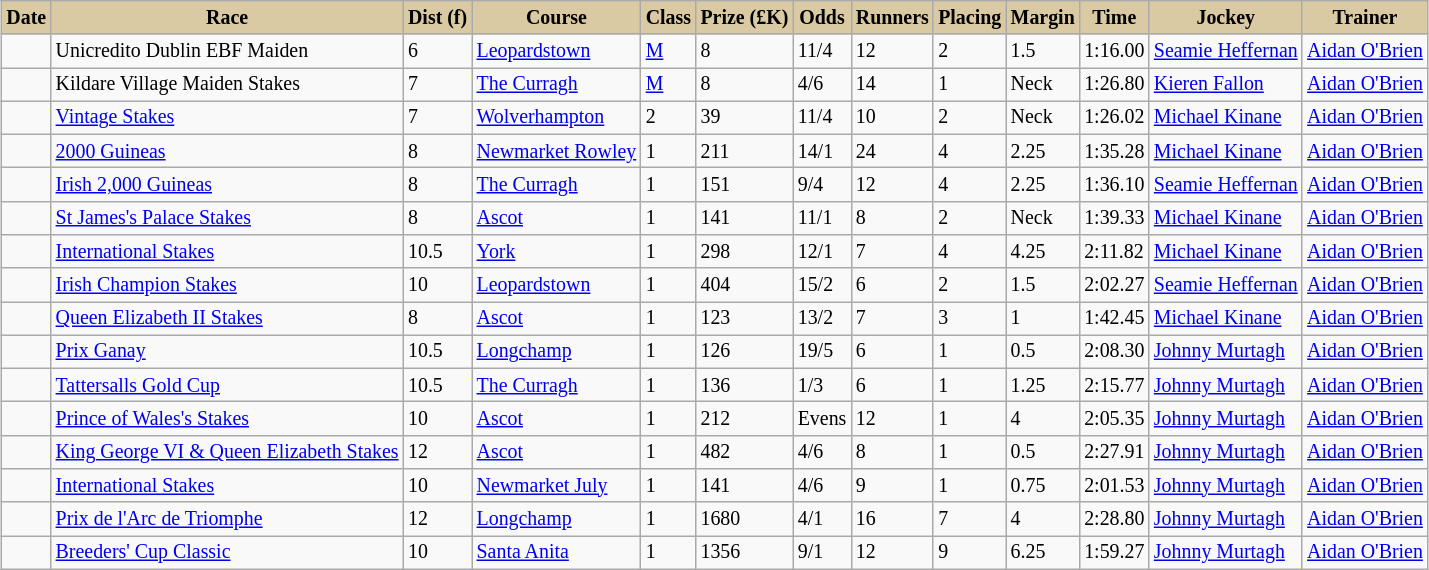<table class = "wikitable sortable" | border="1" cellpadding="1" style="text-align:centre; margin-left:1em; float:centre; border-collapse: collapse; font-size:83%">
<tr style="background:#dacaa4; text-align:center;">
<th style="background:#dacaa4;">Date</th>
<th style="background:#dacaa4;">Race</th>
<th style="background:#dacaa4;">Dist (f)</th>
<th style="background:#dacaa4;">Course</th>
<th style="background:#dacaa4;">Class</th>
<th style="background:#dacaa4;">Prize (£K)</th>
<th style="background:#dacaa4;">Odds</th>
<th style="background:#dacaa4;">Runners</th>
<th style="background:#dacaa4;">Placing</th>
<th style="background:#dacaa4;">Margin</th>
<th style="background:#dacaa4;">Time</th>
<th style="background:#dacaa4;">Jockey</th>
<th style="background:#dacaa4;">Trainer</th>
</tr>
<tr>
<td></td>
<td>Unicredito Dublin EBF Maiden</td>
<td>6</td>
<td><a href='#'>Leopardstown</a></td>
<td><a href='#'>M</a></td>
<td>8</td>
<td>11/4</td>
<td>12</td>
<td>2</td>
<td>1.5</td>
<td>1:16.00</td>
<td><a href='#'>Seamie Heffernan</a></td>
<td><a href='#'>Aidan O'Brien</a></td>
</tr>
<tr>
<td></td>
<td>Kildare Village Maiden Stakes</td>
<td>7</td>
<td><a href='#'>The Curragh</a></td>
<td><a href='#'>M</a></td>
<td>8</td>
<td>4/6</td>
<td>14</td>
<td>1</td>
<td>Neck</td>
<td>1:26.80</td>
<td><a href='#'>Kieren Fallon</a></td>
<td><a href='#'>Aidan O'Brien</a></td>
</tr>
<tr>
<td></td>
<td><a href='#'>Vintage Stakes</a></td>
<td>7</td>
<td><a href='#'>Wolverhampton</a></td>
<td>2</td>
<td>39</td>
<td>11/4</td>
<td>10</td>
<td>2</td>
<td>Neck</td>
<td>1:26.02</td>
<td><a href='#'>Michael Kinane</a></td>
<td><a href='#'>Aidan O'Brien</a></td>
</tr>
<tr>
<td></td>
<td><a href='#'>2000 Guineas</a></td>
<td>8</td>
<td><a href='#'>Newmarket Rowley</a></td>
<td>1</td>
<td>211</td>
<td>14/1</td>
<td>24</td>
<td>4</td>
<td>2.25</td>
<td>1:35.28</td>
<td><a href='#'>Michael Kinane</a></td>
<td><a href='#'>Aidan O'Brien</a></td>
</tr>
<tr>
<td></td>
<td><a href='#'>Irish 2,000 Guineas</a></td>
<td>8</td>
<td><a href='#'>The Curragh</a></td>
<td>1</td>
<td>151</td>
<td>9/4</td>
<td>12</td>
<td>4</td>
<td>2.25</td>
<td>1:36.10</td>
<td><a href='#'>Seamie Heffernan</a></td>
<td><a href='#'>Aidan O'Brien</a></td>
</tr>
<tr>
<td></td>
<td><a href='#'>St James's Palace Stakes</a></td>
<td>8</td>
<td><a href='#'>Ascot</a></td>
<td>1</td>
<td>141</td>
<td>11/1</td>
<td>8</td>
<td>2</td>
<td>Neck</td>
<td>1:39.33</td>
<td><a href='#'>Michael Kinane</a></td>
<td><a href='#'>Aidan O'Brien</a></td>
</tr>
<tr>
<td></td>
<td><a href='#'>International Stakes</a></td>
<td>10.5</td>
<td><a href='#'>York</a></td>
<td>1</td>
<td>298</td>
<td>12/1</td>
<td>7</td>
<td>4</td>
<td>4.25</td>
<td>2:11.82</td>
<td><a href='#'>Michael Kinane</a></td>
<td><a href='#'>Aidan O'Brien</a></td>
</tr>
<tr>
<td></td>
<td><a href='#'>Irish Champion Stakes</a></td>
<td>10</td>
<td><a href='#'>Leopardstown</a></td>
<td>1</td>
<td>404</td>
<td>15/2</td>
<td>6</td>
<td>2</td>
<td>1.5</td>
<td>2:02.27</td>
<td><a href='#'>Seamie Heffernan</a></td>
<td><a href='#'>Aidan O'Brien</a></td>
</tr>
<tr>
<td></td>
<td><a href='#'>Queen Elizabeth II Stakes</a></td>
<td>8</td>
<td><a href='#'>Ascot</a></td>
<td>1</td>
<td>123</td>
<td>13/2</td>
<td>7</td>
<td>3</td>
<td>1</td>
<td>1:42.45</td>
<td><a href='#'>Michael Kinane</a></td>
<td><a href='#'>Aidan O'Brien</a></td>
</tr>
<tr>
<td></td>
<td><a href='#'>Prix Ganay</a></td>
<td>10.5</td>
<td><a href='#'>Longchamp</a></td>
<td>1</td>
<td>126</td>
<td>19/5</td>
<td>6</td>
<td>1</td>
<td>0.5</td>
<td>2:08.30</td>
<td><a href='#'>Johnny Murtagh</a></td>
<td><a href='#'>Aidan O'Brien</a></td>
</tr>
<tr>
<td></td>
<td><a href='#'>Tattersalls Gold Cup</a></td>
<td>10.5</td>
<td><a href='#'>The Curragh</a></td>
<td>1</td>
<td>136</td>
<td>1/3</td>
<td>6</td>
<td>1</td>
<td>1.25</td>
<td>2:15.77</td>
<td><a href='#'>Johnny Murtagh</a></td>
<td><a href='#'>Aidan O'Brien</a></td>
</tr>
<tr>
<td></td>
<td><a href='#'>Prince of Wales's Stakes</a></td>
<td>10</td>
<td><a href='#'>Ascot</a></td>
<td>1</td>
<td>212</td>
<td>Evens</td>
<td>12</td>
<td>1</td>
<td>4</td>
<td>2:05.35</td>
<td><a href='#'>Johnny Murtagh</a></td>
<td><a href='#'>Aidan O'Brien</a></td>
</tr>
<tr>
<td></td>
<td><a href='#'>King George VI & Queen Elizabeth Stakes</a></td>
<td>12</td>
<td><a href='#'>Ascot</a></td>
<td>1</td>
<td>482</td>
<td>4/6</td>
<td>8</td>
<td>1</td>
<td>0.5</td>
<td>2:27.91</td>
<td><a href='#'>Johnny Murtagh</a></td>
<td><a href='#'>Aidan O'Brien</a></td>
</tr>
<tr>
<td></td>
<td><a href='#'>International Stakes</a></td>
<td>10</td>
<td><a href='#'>Newmarket July</a></td>
<td>1</td>
<td>141</td>
<td>4/6</td>
<td>9</td>
<td>1</td>
<td>0.75</td>
<td>2:01.53</td>
<td><a href='#'>Johnny Murtagh</a></td>
<td><a href='#'>Aidan O'Brien</a></td>
</tr>
<tr>
<td></td>
<td><a href='#'>Prix de l'Arc de Triomphe</a></td>
<td>12</td>
<td><a href='#'>Longchamp</a></td>
<td>1</td>
<td>1680</td>
<td>4/1</td>
<td>16</td>
<td>7</td>
<td>4</td>
<td>2:28.80</td>
<td><a href='#'>Johnny Murtagh</a></td>
<td><a href='#'>Aidan O'Brien</a></td>
</tr>
<tr>
<td></td>
<td><a href='#'>Breeders' Cup Classic</a></td>
<td>10</td>
<td><a href='#'>Santa Anita</a></td>
<td>1</td>
<td>1356</td>
<td>9/1</td>
<td>12</td>
<td>9</td>
<td>6.25</td>
<td>1:59.27</td>
<td><a href='#'>Johnny Murtagh</a></td>
<td><a href='#'>Aidan O'Brien</a></td>
</tr>
</table>
